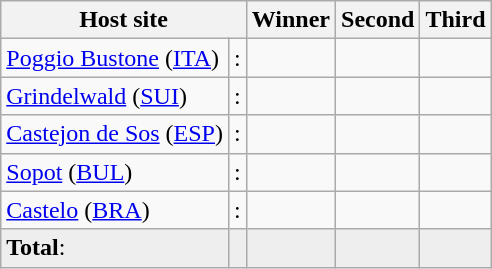<table class="wikitable">
<tr>
<th colspan=2>Host site</th>
<th>Winner</th>
<th>Second</th>
<th>Third</th>
</tr>
<tr>
<td><a href='#'>Poggio Bustone</a> (<a href='#'>ITA</a>)</td>
<td> :</td>
<td> <br> </td>
<td> <br> </td>
<td> <br> </td>
</tr>
<tr>
<td><a href='#'>Grindelwald</a> (<a href='#'>SUI</a>)</td>
<td> :</td>
<td> <br> </td>
<td> <br> </td>
<td> <br> </td>
</tr>
<tr>
<td><a href='#'>Castejon de Sos</a> (<a href='#'>ESP</a>)</td>
<td> :</td>
<td> <br> </td>
<td> <br> </td>
<td> <br> </td>
</tr>
<tr>
<td><a href='#'>Sopot</a> (<a href='#'>BUL</a>)</td>
<td> :</td>
<td> <br> </td>
<td> <br> </td>
<td> <br> </td>
</tr>
<tr>
<td><a href='#'>Castelo</a> (<a href='#'>BRA</a>)</td>
<td> :</td>
<td> <br> </td>
<td> <br> </td>
<td> <br> </td>
</tr>
<tr style="background:#eee;">
<td><strong>Total</strong>:</td>
<td></td>
<td><strong></strong> <br> <strong></strong></td>
<td><strong></strong> <br> <strong></strong></td>
<td><strong></strong> <br> <strong></strong></td>
</tr>
</table>
